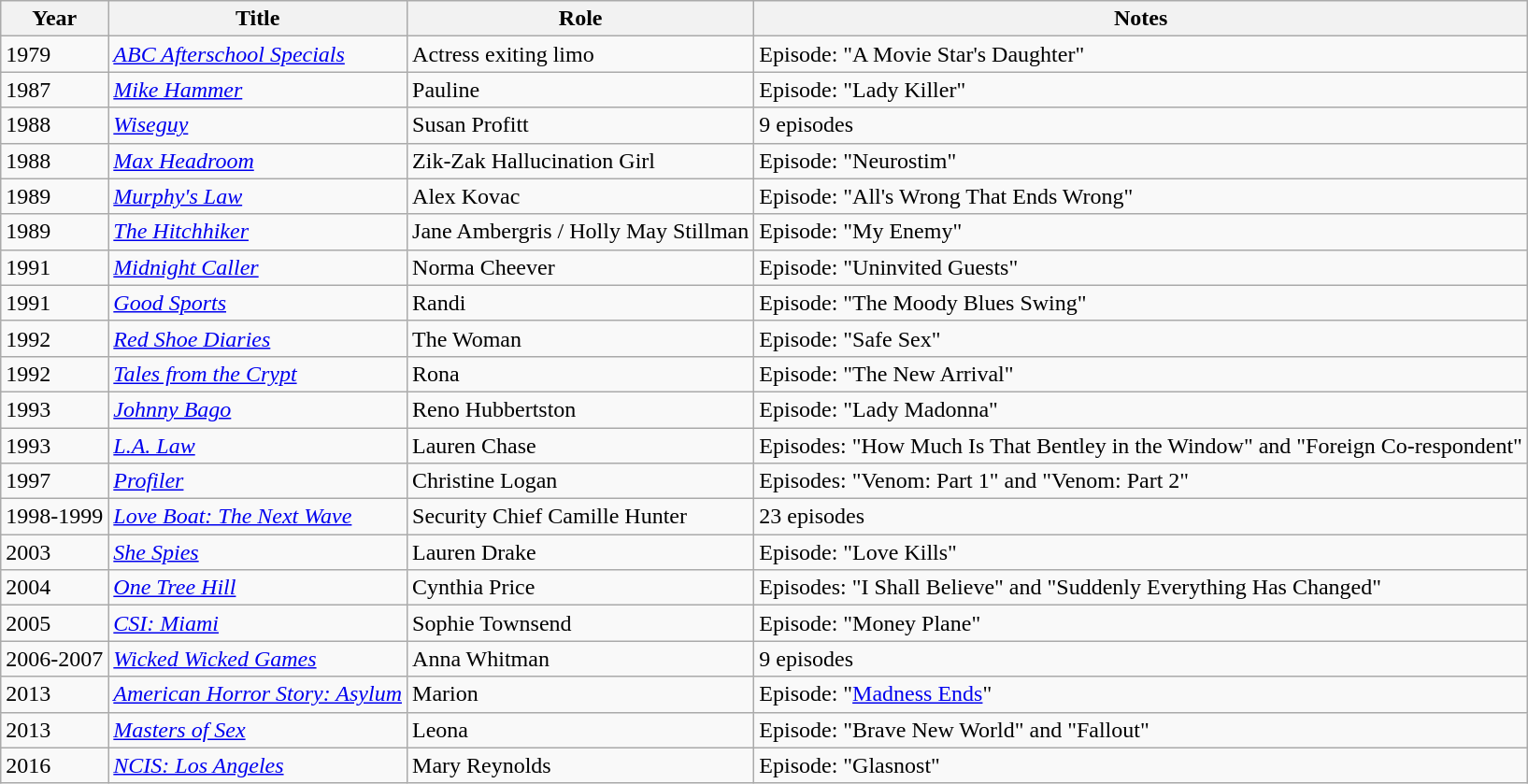<table class="wikitable sortable">
<tr>
<th>Year</th>
<th>Title</th>
<th>Role</th>
<th class="unsortable">Notes</th>
</tr>
<tr>
<td>1979</td>
<td><em><a href='#'>ABC Afterschool Specials</a></em></td>
<td>Actress exiting limo</td>
<td>Episode: "A Movie Star's Daughter"</td>
</tr>
<tr>
<td>1987</td>
<td><em><a href='#'>Mike Hammer</a></em></td>
<td>Pauline</td>
<td>Episode: "Lady Killer"</td>
</tr>
<tr>
<td>1988</td>
<td><em><a href='#'>Wiseguy</a></em></td>
<td>Susan Profitt</td>
<td>9 episodes</td>
</tr>
<tr>
<td>1988</td>
<td><em><a href='#'>Max Headroom</a></em></td>
<td>Zik-Zak Hallucination Girl</td>
<td>Episode: "Neurostim"</td>
</tr>
<tr>
<td>1989</td>
<td><em><a href='#'>Murphy's Law</a></em></td>
<td>Alex Kovac</td>
<td>Episode: "All's Wrong That Ends Wrong"</td>
</tr>
<tr>
<td>1989</td>
<td><em><a href='#'>The Hitchhiker</a></em></td>
<td>Jane Ambergris / Holly May Stillman</td>
<td>Episode: "My Enemy"</td>
</tr>
<tr>
<td>1991</td>
<td><em><a href='#'>Midnight Caller</a></em></td>
<td>Norma Cheever</td>
<td>Episode: "Uninvited Guests"</td>
</tr>
<tr>
<td>1991</td>
<td><em><a href='#'>Good Sports</a></em></td>
<td>Randi</td>
<td>Episode: "The Moody Blues Swing"</td>
</tr>
<tr>
<td>1992</td>
<td><em><a href='#'>Red Shoe Diaries</a></em></td>
<td>The Woman</td>
<td>Episode: "Safe Sex"</td>
</tr>
<tr>
<td>1992</td>
<td><em> <a href='#'>Tales from the Crypt</a></em></td>
<td>Rona</td>
<td>Episode: "The New Arrival"</td>
</tr>
<tr>
<td>1993</td>
<td><em><a href='#'>Johnny Bago</a></em></td>
<td>Reno Hubbertston</td>
<td>Episode: "Lady Madonna"</td>
</tr>
<tr>
<td>1993</td>
<td><em><a href='#'>L.A. Law</a></em></td>
<td>Lauren Chase</td>
<td>Episodes: "How Much Is That Bentley in the Window" and "Foreign Co-respondent"</td>
</tr>
<tr>
<td>1997</td>
<td><em><a href='#'>Profiler</a></em></td>
<td>Christine Logan</td>
<td>Episodes: "Venom: Part 1" and "Venom: Part 2"</td>
</tr>
<tr>
<td>1998-1999</td>
<td><em><a href='#'>Love Boat: The Next Wave</a></em></td>
<td>Security Chief Camille Hunter</td>
<td>23 episodes</td>
</tr>
<tr>
<td>2003</td>
<td><em><a href='#'>She Spies</a></em></td>
<td>Lauren Drake</td>
<td>Episode: "Love Kills"</td>
</tr>
<tr>
<td>2004</td>
<td><em><a href='#'>One Tree Hill</a></em></td>
<td>Cynthia Price</td>
<td>Episodes: "I Shall Believe" and "Suddenly Everything Has Changed"</td>
</tr>
<tr>
<td>2005</td>
<td><em><a href='#'>CSI: Miami</a></em></td>
<td>Sophie Townsend</td>
<td>Episode: "Money Plane"</td>
</tr>
<tr>
<td>2006-2007</td>
<td><em><a href='#'>Wicked Wicked Games</a></em></td>
<td>Anna Whitman</td>
<td>9 episodes</td>
</tr>
<tr>
<td>2013</td>
<td><em><a href='#'>American Horror Story: Asylum</a></em></td>
<td>Marion</td>
<td>Episode: "<a href='#'>Madness Ends</a>"</td>
</tr>
<tr>
<td>2013</td>
<td><em><a href='#'>Masters of Sex</a></em></td>
<td>Leona</td>
<td>Episode: "Brave New World" and "Fallout"</td>
</tr>
<tr>
<td>2016</td>
<td><em><a href='#'>NCIS: Los Angeles</a></em></td>
<td>Mary Reynolds</td>
<td>Episode: "Glasnost"</td>
</tr>
</table>
